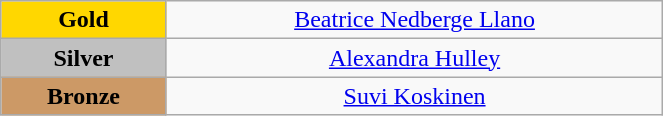<table class="wikitable" style=" text-align:center; " width="35%">
<tr>
<td style="background:gold"><strong>Gold</strong></td>
<td><a href='#'>Beatrice Nedberge Llano</a> <br><small></small></td>
</tr>
<tr>
<td style="background:silver"><strong>Silver</strong></td>
<td><a href='#'>Alexandra Hulley</a><br><small> </small></td>
</tr>
<tr>
<td style="background:#cc9966"><strong>Bronze</strong></td>
<td><a href='#'>Suvi Koskinen</a> <br><small></small></td>
</tr>
</table>
